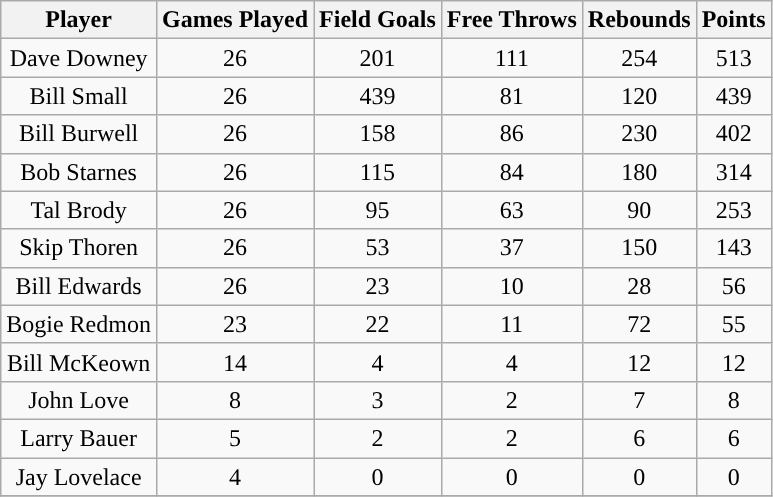<table class="wikitable sortable">
<tr>
<th>Player</th>
<th>Games Played</th>
<th>Field Goals</th>
<th>Free Throws</th>
<th>Rebounds</th>
<th>Points</th>
</tr>
<tr align="center" bgcolor="">
<td>Dave Downey</td>
<td>26</td>
<td>201</td>
<td>111</td>
<td>254</td>
<td>513</td>
</tr>
<tr align="center" bgcolor="">
<td>Bill Small</td>
<td>26</td>
<td>439</td>
<td>81</td>
<td>120</td>
<td>439</td>
</tr>
<tr align="center" bgcolor="">
<td>Bill Burwell</td>
<td>26</td>
<td>158</td>
<td>86</td>
<td>230</td>
<td>402</td>
</tr>
<tr align="center" bgcolor="">
<td>Bob Starnes</td>
<td>26</td>
<td>115</td>
<td>84</td>
<td>180</td>
<td>314</td>
</tr>
<tr align="center" bgcolor="">
<td>Tal Brody</td>
<td>26</td>
<td>95</td>
<td>63</td>
<td>90</td>
<td>253</td>
</tr>
<tr align="center" bgcolor="">
<td>Skip Thoren</td>
<td>26</td>
<td>53</td>
<td>37</td>
<td>150</td>
<td>143</td>
</tr>
<tr align="center" bgcolor="">
<td>Bill Edwards</td>
<td>26</td>
<td>23</td>
<td>10</td>
<td>28</td>
<td>56</td>
</tr>
<tr align="center" bgcolor="">
<td>Bogie Redmon</td>
<td>23</td>
<td>22</td>
<td>11</td>
<td>72</td>
<td>55</td>
</tr>
<tr align="center" bgcolor="">
<td>Bill McKeown</td>
<td>14</td>
<td>4</td>
<td>4</td>
<td>12</td>
<td>12</td>
</tr>
<tr align="center" bgcolor="">
<td>John Love</td>
<td>8</td>
<td>3</td>
<td>2</td>
<td>7</td>
<td>8</td>
</tr>
<tr align="center" bgcolor="">
<td>Larry Bauer</td>
<td>5</td>
<td>2</td>
<td>2</td>
<td>6</td>
<td>6</td>
</tr>
<tr align="center" bgcolor="">
<td>Jay Lovelace</td>
<td>4</td>
<td>0</td>
<td>0</td>
<td>0</td>
<td>0</td>
</tr>
<tr align="center" bgcolor="">
</tr>
</table>
